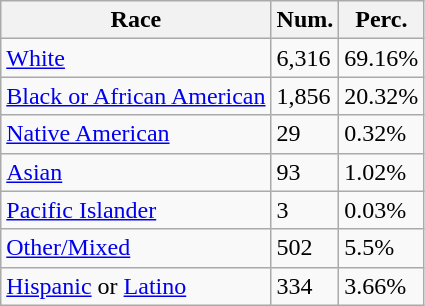<table class="wikitable">
<tr>
<th>Race</th>
<th>Num.</th>
<th>Perc.</th>
</tr>
<tr>
<td><a href='#'>White</a></td>
<td>6,316</td>
<td>69.16%</td>
</tr>
<tr>
<td><a href='#'>Black or African American</a></td>
<td>1,856</td>
<td>20.32%</td>
</tr>
<tr>
<td><a href='#'>Native American</a></td>
<td>29</td>
<td>0.32%</td>
</tr>
<tr>
<td><a href='#'>Asian</a></td>
<td>93</td>
<td>1.02%</td>
</tr>
<tr>
<td><a href='#'>Pacific Islander</a></td>
<td>3</td>
<td>0.03%</td>
</tr>
<tr>
<td><a href='#'>Other/Mixed</a></td>
<td>502</td>
<td>5.5%</td>
</tr>
<tr>
<td><a href='#'>Hispanic</a> or <a href='#'>Latino</a></td>
<td>334</td>
<td>3.66%</td>
</tr>
</table>
